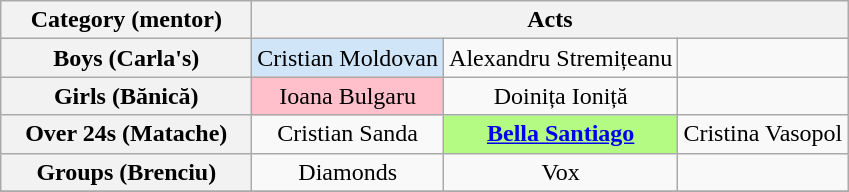<table class="wikitable" style="text-align:center">
<tr>
<th spope="col" style="width:160px;">Category (mentor)</th>
<th scope="col" colspan="3">Acts</th>
</tr>
<tr>
<th scope="row">Boys (Carla's)</th>
<td bgcolor=#d1e5f8>Cristian Moldovan</td>
<td>Alexandru Stremițeanu</td>
<td></td>
</tr>
<tr>
<th scope="row">Girls (Bănică)</th>
<td bgcolor=pink>Ioana Bulgaru</td>
<td>Doinița Ioniță</td>
<td></td>
</tr>
<tr>
<th scope="row">Over 24s (Matache)</th>
<td>Cristian Sanda</td>
<td bgcolor=#B4FB84><strong><a href='#'>Bella Santiago</a></strong></td>
<td>Cristina Vasopol</td>
</tr>
<tr>
<th scope="row">Groups (Brenciu)</th>
<td>Diamonds</td>
<td>Vox</td>
<td></td>
</tr>
<tr>
</tr>
</table>
